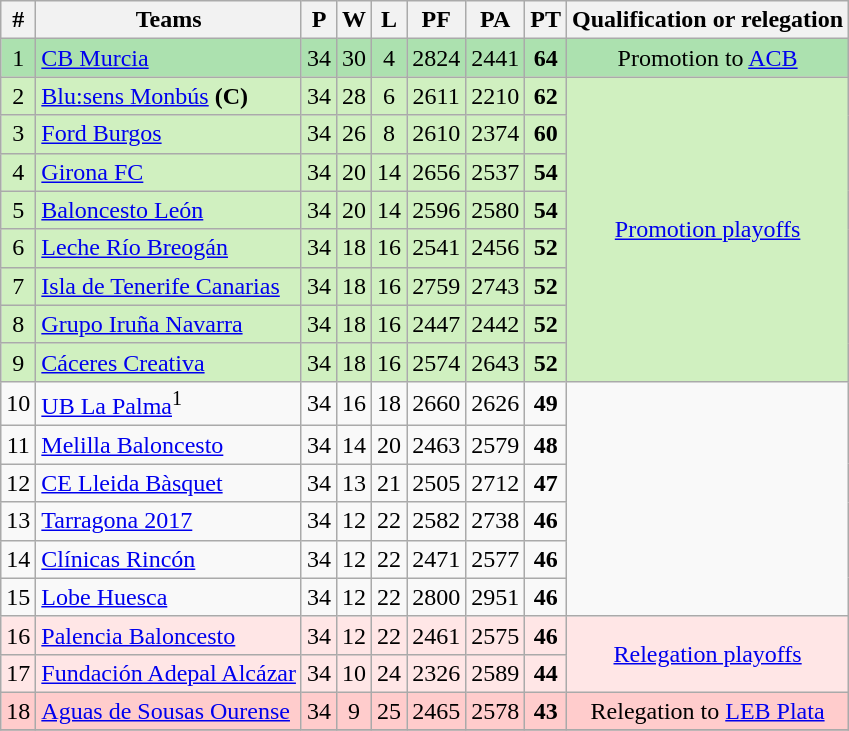<table class="wikitable" style="text-align: center;">
<tr>
<th>#</th>
<th>Teams</th>
<th>P</th>
<th>W</th>
<th>L</th>
<th>PF</th>
<th>PA</th>
<th>PT</th>
<th>Qualification or relegation</th>
</tr>
<tr bgcolor=ACE1AF>
<td>1</td>
<td align="left"><a href='#'>CB Murcia</a></td>
<td>34</td>
<td>30</td>
<td>4</td>
<td>2824</td>
<td>2441</td>
<td><strong>64</strong></td>
<td align="center">Promotion to <a href='#'>ACB</a></td>
</tr>
<tr bgcolor=D0F0C0>
<td>2</td>
<td align="left"><a href='#'>Blu:sens Monbús</a> <strong>(C)</strong></td>
<td>34</td>
<td>28</td>
<td>6</td>
<td>2611</td>
<td>2210</td>
<td><strong>62</strong></td>
<td rowspan=8 align="center"><a href='#'>Promotion playoffs</a></td>
</tr>
<tr bgcolor=D0F0C0>
<td>3</td>
<td align="left"><a href='#'>Ford Burgos</a></td>
<td>34</td>
<td>26</td>
<td>8</td>
<td>2610</td>
<td>2374</td>
<td><strong>60</strong></td>
</tr>
<tr bgcolor=D0F0C0>
<td>4</td>
<td align="left"><a href='#'>Girona FC</a></td>
<td>34</td>
<td>20</td>
<td>14</td>
<td>2656</td>
<td>2537</td>
<td><strong>54</strong></td>
</tr>
<tr bgcolor=D0F0C0>
<td>5</td>
<td align="left"><a href='#'>Baloncesto León</a></td>
<td>34</td>
<td>20</td>
<td>14</td>
<td>2596</td>
<td>2580</td>
<td><strong>54</strong></td>
</tr>
<tr bgcolor=D0F0C0>
<td>6</td>
<td align="left"><a href='#'>Leche Río Breogán</a></td>
<td>34</td>
<td>18</td>
<td>16</td>
<td>2541</td>
<td>2456</td>
<td><strong>52</strong></td>
</tr>
<tr bgcolor=D0F0C0>
<td>7</td>
<td align="left"><a href='#'>Isla de Tenerife Canarias</a></td>
<td>34</td>
<td>18</td>
<td>16</td>
<td>2759</td>
<td>2743</td>
<td><strong>52</strong></td>
</tr>
<tr bgcolor=D0F0C0>
<td>8</td>
<td align="left"><a href='#'>Grupo Iruña Navarra</a></td>
<td>34</td>
<td>18</td>
<td>16</td>
<td>2447</td>
<td>2442</td>
<td><strong>52</strong></td>
</tr>
<tr bgcolor=D0F0C0>
<td>9</td>
<td align="left"><a href='#'>Cáceres Creativa</a></td>
<td>34</td>
<td>18</td>
<td>16</td>
<td>2574</td>
<td>2643</td>
<td><strong>52</strong></td>
</tr>
<tr>
<td>10</td>
<td align="left"><a href='#'>UB La Palma</a><sup>1</sup></td>
<td>34</td>
<td>16</td>
<td>18</td>
<td>2660</td>
<td>2626</td>
<td><strong>49</strong></td>
</tr>
<tr>
<td>11</td>
<td align="left"><a href='#'>Melilla Baloncesto</a></td>
<td>34</td>
<td>14</td>
<td>20</td>
<td>2463</td>
<td>2579</td>
<td><strong>48</strong></td>
</tr>
<tr>
<td>12</td>
<td align="left"><a href='#'>CE Lleida Bàsquet</a></td>
<td>34</td>
<td>13</td>
<td>21</td>
<td>2505</td>
<td>2712</td>
<td><strong>47</strong></td>
</tr>
<tr>
<td>13</td>
<td align="left"><a href='#'>Tarragona 2017</a></td>
<td>34</td>
<td>12</td>
<td>22</td>
<td>2582</td>
<td>2738</td>
<td><strong>46</strong></td>
</tr>
<tr>
<td>14</td>
<td align="left"><a href='#'>Clínicas Rincón</a></td>
<td>34</td>
<td>12</td>
<td>22</td>
<td>2471</td>
<td>2577</td>
<td><strong>46</strong></td>
</tr>
<tr>
<td>15</td>
<td align="left"><a href='#'>Lobe Huesca</a></td>
<td>34</td>
<td>12</td>
<td>22</td>
<td>2800</td>
<td>2951</td>
<td><strong>46</strong></td>
</tr>
<tr bgcolor=FFE6E6>
<td>16</td>
<td align="left"><a href='#'>Palencia Baloncesto</a></td>
<td>34</td>
<td>12</td>
<td>22</td>
<td>2461</td>
<td>2575</td>
<td><strong>46</strong></td>
<td rowspan=2 align="center"><a href='#'>Relegation playoffs</a></td>
</tr>
<tr bgcolor=FFE6E6>
<td>17</td>
<td align="left"><a href='#'>Fundación Adepal Alcázar</a></td>
<td>34</td>
<td>10</td>
<td>24</td>
<td>2326</td>
<td>2589</td>
<td><strong>44</strong></td>
</tr>
<tr bgcolor=FFCCCC>
<td>18</td>
<td align="left"><a href='#'>Aguas de Sousas Ourense</a></td>
<td>34</td>
<td>9</td>
<td>25</td>
<td>2465</td>
<td>2578</td>
<td><strong>43</strong></td>
<td>Relegation to <a href='#'>LEB Plata</a></td>
</tr>
<tr>
</tr>
</table>
